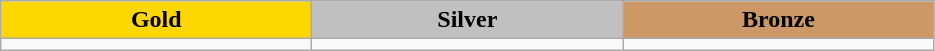<table class="wikitable" style="text-align:left">
<tr align="center">
<td width=200 bgcolor=gold><strong>Gold</strong></td>
<td width=200 bgcolor=silver><strong>Silver</strong></td>
<td width=200 bgcolor=CC9966><strong>Bronze</strong></td>
</tr>
<tr>
<td></td>
<td></td>
<td></td>
</tr>
</table>
